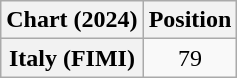<table class="wikitable sortable plainrowheaders" style="text-align:center">
<tr>
<th scope="col">Chart (2024)</th>
<th scope="col">Position</th>
</tr>
<tr>
<th scope="row">Italy (FIMI)</th>
<td>79</td>
</tr>
</table>
